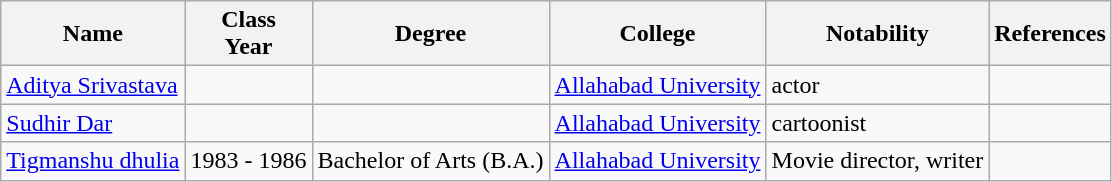<table class="wikitable">
<tr>
<th>Name</th>
<th>Class<br>Year</th>
<th>Degree</th>
<th>College</th>
<th>Notability</th>
<th>References</th>
</tr>
<tr>
<td><a href='#'>Aditya Srivastava</a></td>
<td></td>
<td></td>
<td><a href='#'>Allahabad University</a></td>
<td>actor</td>
<td></td>
</tr>
<tr>
<td><a href='#'>Sudhir Dar</a></td>
<td></td>
<td></td>
<td><a href='#'>Allahabad University</a></td>
<td>cartoonist</td>
<td></td>
</tr>
<tr>
<td><a href='#'>Tigmanshu dhulia</a></td>
<td>1983 - 1986</td>
<td>Bachelor of Arts (B.A.)</td>
<td><a href='#'>Allahabad University</a></td>
<td>Movie director, writer</td>
<td></td>
</tr>
</table>
